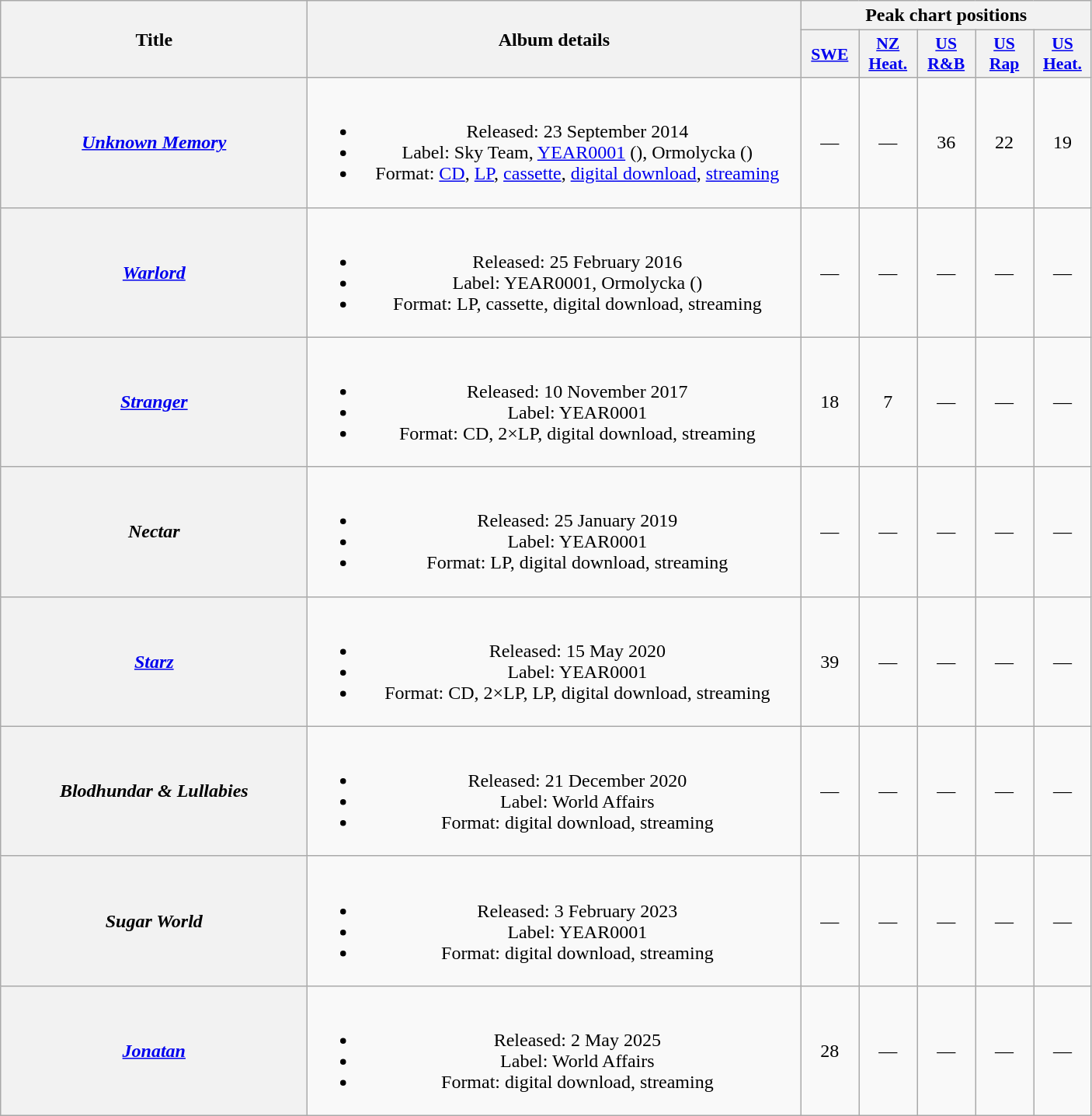<table class="wikitable plainrowheaders" style="text-align:center;">
<tr>
<th scope="col" rowspan="2" style="width:16em;">Title</th>
<th scope="col" rowspan="2" style="width:26em;">Album details</th>
<th scope="col" colspan="5">Peak chart positions</th>
</tr>
<tr>
<th scope="col" style="width:3em;font-size:90%;"><a href='#'>SWE</a><br></th>
<th scope="col" style="width:3em;font-size:90%;"><a href='#'>NZ<br>Heat.</a><br></th>
<th scope="col" style="width:3em;font-size:90%;"><a href='#'>US<br>R&B</a><br></th>
<th scope="col" style="width:3em;font-size:90%;"><a href='#'>US<br>Rap</a><br></th>
<th scope="col" style="width:3em;font-size:90%;"><a href='#'>US<br>Heat.</a><br></th>
</tr>
<tr>
<th scope="row"><em><a href='#'>Unknown Memory</a></em><br></th>
<td><br><ul><li>Released: 23 September 2014</li><li>Label: Sky Team, <a href='#'>YEAR0001</a> (), Ormolycka ()</li><li>Format: <a href='#'>CD</a>, <a href='#'>LP</a>, <a href='#'>cassette</a>, <a href='#'>digital download</a>, <a href='#'>streaming</a></li></ul></td>
<td>—</td>
<td>—</td>
<td>36</td>
<td>22</td>
<td>19</td>
</tr>
<tr>
<th scope="row"><em><a href='#'>Warlord</a></em><br></th>
<td><br><ul><li>Released: 25 February 2016</li><li>Label: YEAR0001, Ormolycka ()</li><li>Format: LP, cassette, digital download, streaming</li></ul></td>
<td>—</td>
<td>—</td>
<td>—</td>
<td>—</td>
<td>—</td>
</tr>
<tr>
<th scope="row"><em><a href='#'>Stranger</a></em><br></th>
<td><br><ul><li>Released: 10 November 2017</li><li>Label: YEAR0001</li><li>Format: CD, 2×LP, digital download, streaming</li></ul></td>
<td>18</td>
<td>7</td>
<td>—</td>
<td>—</td>
<td>—</td>
</tr>
<tr>
<th scope="row"><em>Nectar</em><br></th>
<td><br><ul><li>Released: 25 January 2019</li><li>Label: YEAR0001</li><li>Format: LP, digital download, streaming</li></ul></td>
<td>—</td>
<td>—</td>
<td>—</td>
<td>—</td>
<td>—</td>
</tr>
<tr>
<th scope="row"><em><a href='#'>Starz</a></em><br></th>
<td><br><ul><li>Released: 15 May 2020</li><li>Label: YEAR0001</li><li>Format: CD, 2×LP, LP, digital download, streaming</li></ul></td>
<td>39</td>
<td>—</td>
<td>—</td>
<td>—</td>
<td>—</td>
</tr>
<tr>
<th scope="row"><em>Blodhundar & Lullabies</em><br></th>
<td><br><ul><li>Released: 21 December 2020</li><li>Label: World Affairs</li><li>Format: digital download, streaming</li></ul></td>
<td>—</td>
<td>—</td>
<td>—</td>
<td>—</td>
<td>—</td>
</tr>
<tr>
<th scope="row"><em>Sugar World</em><br></th>
<td><br><ul><li>Released: 3 February 2023</li><li>Label: YEAR0001</li><li>Format: digital download, streaming</li></ul></td>
<td>—</td>
<td>—</td>
<td>—</td>
<td>—</td>
<td>—</td>
</tr>
<tr>
<th scope="row"><em><a href='#'>Jonatan</a></em><br></th>
<td><br><ul><li>Released: 2 May 2025</li><li>Label: World Affairs</li><li>Format: digital download, streaming</li></ul></td>
<td>28<br></td>
<td>—</td>
<td>—</td>
<td>—</td>
<td>—</td>
</tr>
</table>
